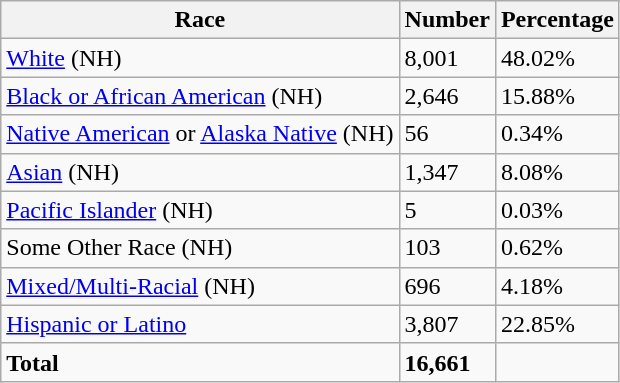<table class="wikitable">
<tr>
<th>Race</th>
<th>Number</th>
<th>Percentage</th>
</tr>
<tr>
<td><a href='#'>White</a> (NH)</td>
<td>8,001</td>
<td>48.02%</td>
</tr>
<tr>
<td><a href='#'>Black or African American</a> (NH)</td>
<td>2,646</td>
<td>15.88%</td>
</tr>
<tr>
<td><a href='#'>Native American</a> or <a href='#'>Alaska Native</a> (NH)</td>
<td>56</td>
<td>0.34%</td>
</tr>
<tr>
<td><a href='#'>Asian</a> (NH)</td>
<td>1,347</td>
<td>8.08%</td>
</tr>
<tr>
<td><a href='#'>Pacific Islander</a> (NH)</td>
<td>5</td>
<td>0.03%</td>
</tr>
<tr>
<td>Some Other Race (NH)</td>
<td>103</td>
<td>0.62%</td>
</tr>
<tr>
<td><a href='#'>Mixed/Multi-Racial</a> (NH)</td>
<td>696</td>
<td>4.18%</td>
</tr>
<tr>
<td><a href='#'>Hispanic or Latino</a></td>
<td>3,807</td>
<td>22.85%</td>
</tr>
<tr>
<td><strong>Total</strong></td>
<td><strong>16,661</strong></td>
<td></td>
</tr>
</table>
